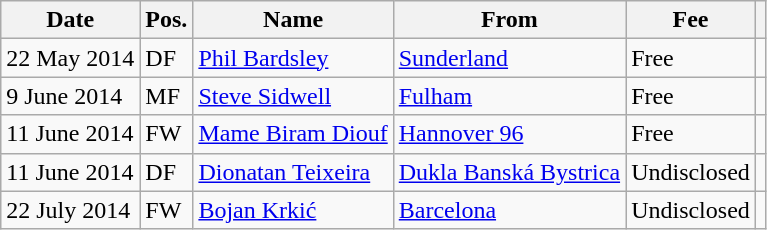<table class="wikitable">
<tr>
<th>Date</th>
<th>Pos.</th>
<th>Name</th>
<th>From</th>
<th>Fee</th>
<th></th>
</tr>
<tr>
<td>22 May 2014</td>
<td>DF</td>
<td> <a href='#'>Phil Bardsley</a></td>
<td> <a href='#'>Sunderland</a></td>
<td>Free</td>
<td></td>
</tr>
<tr>
<td>9 June 2014</td>
<td>MF</td>
<td> <a href='#'>Steve Sidwell</a></td>
<td> <a href='#'>Fulham</a></td>
<td>Free</td>
<td></td>
</tr>
<tr>
<td>11 June 2014</td>
<td>FW</td>
<td> <a href='#'>Mame Biram Diouf</a></td>
<td> <a href='#'>Hannover 96</a></td>
<td>Free</td>
<td></td>
</tr>
<tr>
<td>11 June 2014</td>
<td>DF</td>
<td> <a href='#'>Dionatan Teixeira</a></td>
<td> <a href='#'>Dukla Banská Bystrica</a></td>
<td>Undisclosed</td>
<td></td>
</tr>
<tr>
<td>22 July 2014</td>
<td>FW</td>
<td> <a href='#'>Bojan Krkić</a></td>
<td> <a href='#'>Barcelona</a></td>
<td>Undisclosed</td>
<td></td>
</tr>
</table>
